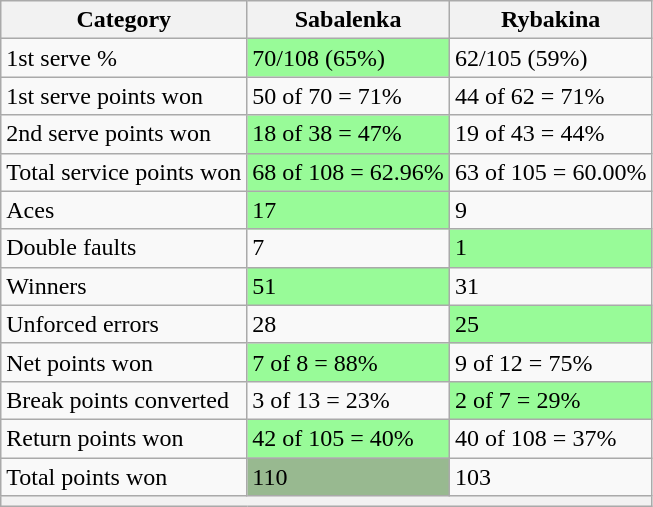<table class="wikitable">
<tr>
<th>Category</th>
<th> Sabalenka</th>
<th> Rybakina</th>
</tr>
<tr>
<td>1st serve %</td>
<td bgcolor=98FB98>70/108 (65%)</td>
<td>62/105 (59%)</td>
</tr>
<tr>
<td>1st serve points won</td>
<td>50 of 70 = 71%</td>
<td>44 of 62 = 71%</td>
</tr>
<tr>
<td>2nd serve points won</td>
<td bgcolor=98FB98>18 of 38 = 47%</td>
<td>19 of 43 = 44%</td>
</tr>
<tr>
<td>Total service points won</td>
<td bgcolor=98FB98>68 of 108 = 62.96%</td>
<td>63 of 105 = 60.00%</td>
</tr>
<tr>
<td>Aces</td>
<td bgcolor=98FB98>17</td>
<td>9</td>
</tr>
<tr>
<td>Double faults</td>
<td>7</td>
<td bgcolor=98FB98>1</td>
</tr>
<tr>
<td>Winners</td>
<td bgcolor=98FB98>51</td>
<td>31</td>
</tr>
<tr>
<td>Unforced errors</td>
<td>28</td>
<td bgcolor=98FB98>25</td>
</tr>
<tr>
<td>Net points won</td>
<td bgcolor=98FB98>7 of 8 = 88%</td>
<td>9 of 12 = 75%</td>
</tr>
<tr>
<td>Break points converted</td>
<td>3 of 13 = 23%</td>
<td bgcolor=98FB98>2 of 7 = 29%</td>
</tr>
<tr>
<td>Return points won</td>
<td bgcolor=98FB98>42 of 105 = 40%</td>
<td>40 of 108 = 37%</td>
</tr>
<tr>
<td>Total points won</td>
<td bgcolor=98FB989>110</td>
<td>103</td>
</tr>
<tr>
<th colspan=3></th>
</tr>
</table>
